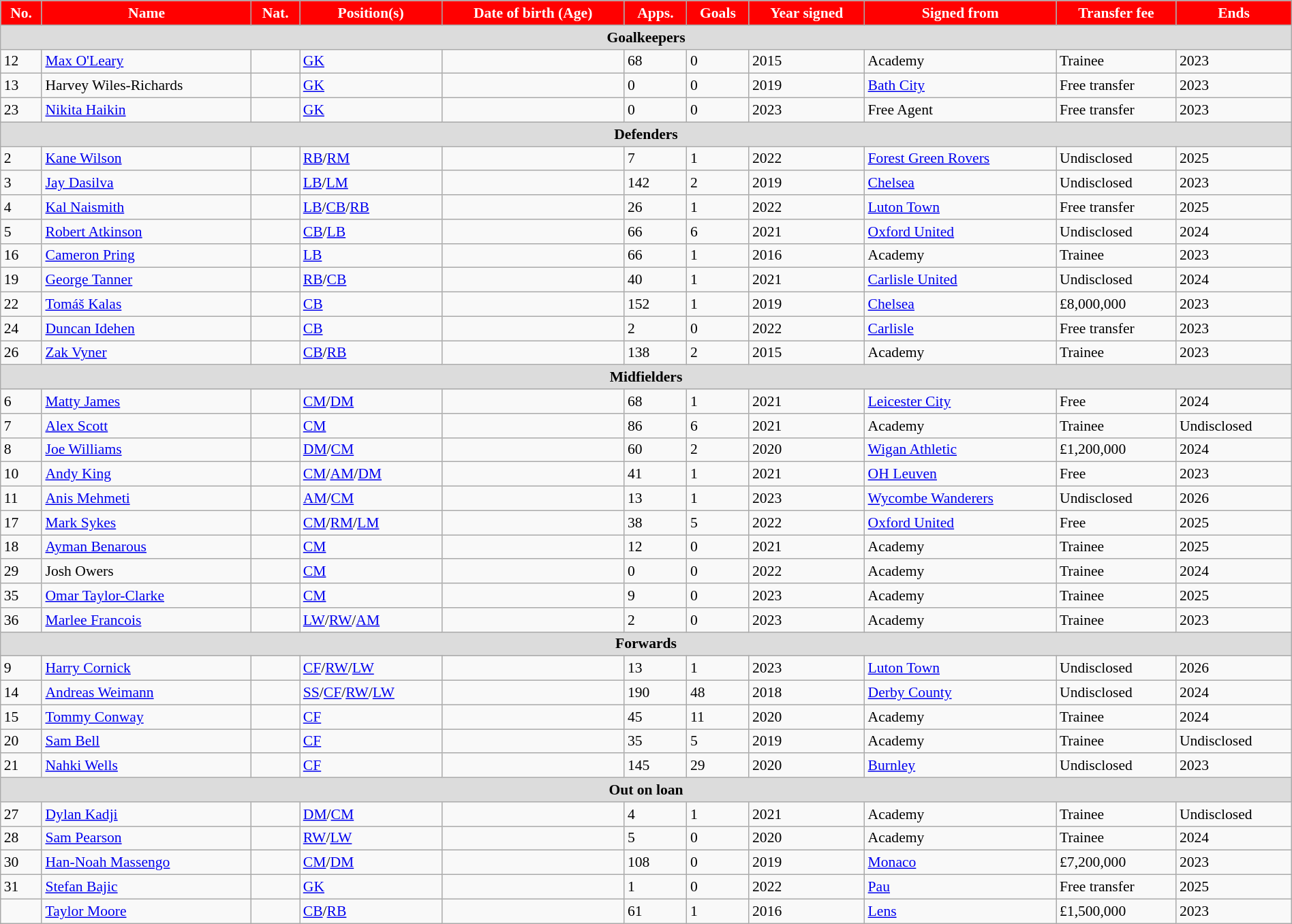<table class="wikitable" style="font-size:90%;width:100%">
<tr>
<th style="background:#f00;color:white">No.</th>
<th style="background:#f00;color:white">Name</th>
<th style="background:#f00;color:white">Nat.</th>
<th style="background:#f00;color:white">Position(s)</th>
<th style="background:#f00;color:white">Date of birth (Age)</th>
<th style="background:#f00;color:white">Apps.</th>
<th style="background:#f00;color:white">Goals</th>
<th style="background:#f00;color:white">Year signed</th>
<th style="background:#f00;color:white">Signed from</th>
<th style="background:#f00;color:white">Transfer fee</th>
<th style="background:#f00;color:white">Ends</th>
</tr>
<tr>
<th colspan=11 style="background:#dcdcdc">Goalkeepers</th>
</tr>
<tr>
<td>12</td>
<td><a href='#'>Max O'Leary</a></td>
<td></td>
<td><a href='#'>GK</a></td>
<td></td>
<td>68</td>
<td>0</td>
<td>2015</td>
<td>Academy</td>
<td>Trainee</td>
<td>2023</td>
</tr>
<tr>
<td>13</td>
<td>Harvey Wiles-Richards</td>
<td></td>
<td><a href='#'>GK</a></td>
<td></td>
<td>0</td>
<td>0</td>
<td>2019</td>
<td> <a href='#'>Bath City</a></td>
<td>Free transfer</td>
<td>2023</td>
</tr>
<tr>
<td>23</td>
<td><a href='#'>Nikita Haikin</a></td>
<td></td>
<td><a href='#'>GK</a></td>
<td></td>
<td>0</td>
<td>0</td>
<td>2023</td>
<td>Free Agent</td>
<td>Free transfer</td>
<td>2023</td>
</tr>
<tr>
<th colspan=11 style="background:#dcdcdc">Defenders</th>
</tr>
<tr>
<td>2</td>
<td><a href='#'>Kane Wilson</a></td>
<td></td>
<td><a href='#'>RB</a>/<a href='#'>RM</a></td>
<td></td>
<td>7</td>
<td>1</td>
<td>2022</td>
<td> <a href='#'>Forest Green Rovers</a></td>
<td>Undisclosed</td>
<td>2025</td>
</tr>
<tr>
<td>3</td>
<td><a href='#'>Jay Dasilva</a></td>
<td></td>
<td><a href='#'>LB</a>/<a href='#'>LM</a></td>
<td></td>
<td>142</td>
<td>2</td>
<td>2019</td>
<td> <a href='#'>Chelsea</a></td>
<td>Undisclosed</td>
<td>2023</td>
</tr>
<tr>
<td>4</td>
<td><a href='#'>Kal Naismith</a></td>
<td></td>
<td><a href='#'>LB</a>/<a href='#'>CB</a>/<a href='#'>RB</a></td>
<td></td>
<td>26</td>
<td>1</td>
<td>2022</td>
<td> <a href='#'>Luton Town</a></td>
<td>Free transfer</td>
<td>2025</td>
</tr>
<tr>
<td>5</td>
<td><a href='#'>Robert Atkinson</a></td>
<td></td>
<td><a href='#'>CB</a>/<a href='#'>LB</a></td>
<td></td>
<td>66</td>
<td>6</td>
<td>2021</td>
<td> <a href='#'>Oxford United</a></td>
<td>Undisclosed</td>
<td>2024</td>
</tr>
<tr>
<td>16</td>
<td><a href='#'>Cameron Pring</a></td>
<td></td>
<td><a href='#'>LB</a></td>
<td></td>
<td>66</td>
<td>1</td>
<td>2016</td>
<td>Academy</td>
<td>Trainee</td>
<td>2023</td>
</tr>
<tr>
<td>19</td>
<td><a href='#'>George Tanner</a></td>
<td></td>
<td><a href='#'>RB</a>/<a href='#'>CB</a></td>
<td></td>
<td>40</td>
<td>1</td>
<td>2021</td>
<td> <a href='#'>Carlisle United</a></td>
<td>Undisclosed</td>
<td>2024</td>
</tr>
<tr>
<td>22</td>
<td><a href='#'>Tomáš Kalas</a></td>
<td></td>
<td><a href='#'>CB</a></td>
<td></td>
<td>152</td>
<td>1</td>
<td>2019</td>
<td> <a href='#'>Chelsea</a></td>
<td>£8,000,000</td>
<td>2023</td>
</tr>
<tr>
<td>24</td>
<td><a href='#'>Duncan Idehen</a></td>
<td></td>
<td><a href='#'>CB</a></td>
<td></td>
<td>2</td>
<td>0</td>
<td>2022</td>
<td> <a href='#'>Carlisle</a></td>
<td>Free transfer</td>
<td>2023</td>
</tr>
<tr>
<td>26</td>
<td><a href='#'>Zak Vyner</a></td>
<td></td>
<td><a href='#'>CB</a>/<a href='#'>RB</a></td>
<td></td>
<td>138</td>
<td>2</td>
<td>2015</td>
<td>Academy</td>
<td>Trainee</td>
<td>2023</td>
</tr>
<tr>
<th colspan=11 style="background:#dcdcdc">Midfielders</th>
</tr>
<tr>
<td>6</td>
<td><a href='#'>Matty James</a></td>
<td></td>
<td><a href='#'>CM</a>/<a href='#'>DM</a></td>
<td></td>
<td>68</td>
<td>1</td>
<td>2021</td>
<td> <a href='#'>Leicester City</a></td>
<td>Free</td>
<td>2024</td>
</tr>
<tr>
<td>7</td>
<td><a href='#'>Alex Scott</a></td>
<td></td>
<td><a href='#'>CM</a></td>
<td></td>
<td>86</td>
<td>6</td>
<td>2021</td>
<td>Academy</td>
<td>Trainee</td>
<td>Undisclosed</td>
</tr>
<tr>
<td>8</td>
<td><a href='#'>Joe Williams</a></td>
<td></td>
<td><a href='#'>DM</a>/<a href='#'>CM</a></td>
<td></td>
<td>60</td>
<td>2</td>
<td>2020</td>
<td> <a href='#'>Wigan Athletic</a></td>
<td>£1,200,000</td>
<td>2024</td>
</tr>
<tr>
<td>10</td>
<td><a href='#'>Andy King</a></td>
<td></td>
<td><a href='#'>CM</a>/<a href='#'>AM</a>/<a href='#'>DM</a></td>
<td></td>
<td>41</td>
<td>1</td>
<td>2021</td>
<td> <a href='#'>OH Leuven</a></td>
<td>Free</td>
<td>2023</td>
</tr>
<tr>
<td>11</td>
<td><a href='#'>Anis Mehmeti</a></td>
<td></td>
<td><a href='#'>AM</a>/<a href='#'>CM</a></td>
<td></td>
<td>13</td>
<td>1</td>
<td>2023</td>
<td> <a href='#'>Wycombe Wanderers</a></td>
<td>Undisclosed</td>
<td>2026</td>
</tr>
<tr>
<td>17</td>
<td><a href='#'>Mark Sykes</a></td>
<td></td>
<td><a href='#'>CM</a>/<a href='#'>RM</a>/<a href='#'>LM</a></td>
<td></td>
<td>38</td>
<td>5</td>
<td>2022</td>
<td> <a href='#'>Oxford United</a></td>
<td>Free</td>
<td>2025</td>
</tr>
<tr>
<td>18</td>
<td><a href='#'>Ayman Benarous</a></td>
<td></td>
<td><a href='#'>CM</a></td>
<td></td>
<td>12</td>
<td>0</td>
<td>2021</td>
<td>Academy</td>
<td>Trainee</td>
<td>2025</td>
</tr>
<tr>
<td>29</td>
<td>Josh Owers</td>
<td></td>
<td><a href='#'>CM</a></td>
<td></td>
<td>0</td>
<td>0</td>
<td>2022</td>
<td>Academy</td>
<td>Trainee</td>
<td>2024</td>
</tr>
<tr>
<td>35</td>
<td><a href='#'>Omar Taylor-Clarke</a></td>
<td></td>
<td><a href='#'>CM</a></td>
<td></td>
<td>9</td>
<td>0</td>
<td>2023</td>
<td>Academy</td>
<td>Trainee</td>
<td>2025</td>
</tr>
<tr>
<td>36</td>
<td><a href='#'>Marlee Francois</a></td>
<td></td>
<td><a href='#'>LW</a>/<a href='#'>RW</a>/<a href='#'>AM</a></td>
<td></td>
<td>2</td>
<td>0</td>
<td>2023</td>
<td>Academy</td>
<td>Trainee</td>
<td>2023</td>
</tr>
<tr>
<th colspan=11 style="background:#dcdcdc">Forwards</th>
</tr>
<tr>
<td>9</td>
<td><a href='#'>Harry Cornick</a></td>
<td></td>
<td><a href='#'>CF</a>/<a href='#'>RW</a>/<a href='#'>LW</a></td>
<td></td>
<td>13</td>
<td>1</td>
<td>2023</td>
<td> <a href='#'>Luton Town</a></td>
<td>Undisclosed</td>
<td>2026</td>
</tr>
<tr>
<td>14</td>
<td><a href='#'>Andreas Weimann</a></td>
<td></td>
<td><a href='#'>SS</a>/<a href='#'>CF</a>/<a href='#'>RW</a>/<a href='#'>LW</a></td>
<td></td>
<td>190</td>
<td>48</td>
<td>2018</td>
<td> <a href='#'>Derby County</a></td>
<td>Undisclosed</td>
<td>2024</td>
</tr>
<tr>
<td>15</td>
<td><a href='#'>Tommy Conway</a></td>
<td></td>
<td><a href='#'>CF</a></td>
<td></td>
<td>45</td>
<td>11</td>
<td>2020</td>
<td>Academy</td>
<td>Trainee</td>
<td>2024</td>
</tr>
<tr>
<td>20</td>
<td><a href='#'>Sam Bell</a></td>
<td></td>
<td><a href='#'>CF</a></td>
<td></td>
<td>35</td>
<td>5</td>
<td>2019</td>
<td>Academy</td>
<td>Trainee</td>
<td>Undisclosed</td>
</tr>
<tr>
<td>21</td>
<td><a href='#'>Nahki Wells</a></td>
<td></td>
<td><a href='#'>CF</a></td>
<td></td>
<td>145</td>
<td>29</td>
<td>2020</td>
<td> <a href='#'>Burnley</a></td>
<td>Undisclosed</td>
<td>2023</td>
</tr>
<tr>
<th colspan=11 style="background:#dcdcdc">Out on loan</th>
</tr>
<tr>
<td>27</td>
<td><a href='#'>Dylan Kadji</a></td>
<td></td>
<td><a href='#'>DM</a>/<a href='#'>CM</a></td>
<td></td>
<td>4</td>
<td>1</td>
<td>2021</td>
<td>Academy</td>
<td>Trainee</td>
<td>Undisclosed</td>
</tr>
<tr>
<td>28</td>
<td><a href='#'>Sam Pearson</a></td>
<td></td>
<td><a href='#'>RW</a>/<a href='#'>LW</a></td>
<td></td>
<td>5</td>
<td>0</td>
<td>2020</td>
<td>Academy</td>
<td>Trainee</td>
<td>2024</td>
</tr>
<tr>
<td>30</td>
<td><a href='#'>Han-Noah Massengo</a></td>
<td></td>
<td><a href='#'>CM</a>/<a href='#'>DM</a></td>
<td></td>
<td>108</td>
<td>0</td>
<td>2019</td>
<td> <a href='#'>Monaco</a></td>
<td>£7,200,000</td>
<td>2023</td>
</tr>
<tr>
<td>31</td>
<td><a href='#'>Stefan Bajic</a></td>
<td></td>
<td><a href='#'>GK</a></td>
<td></td>
<td>1</td>
<td>0</td>
<td>2022</td>
<td> <a href='#'>Pau</a></td>
<td>Free transfer</td>
<td>2025</td>
</tr>
<tr>
<td></td>
<td><a href='#'>Taylor Moore</a></td>
<td></td>
<td><a href='#'>CB</a>/<a href='#'>RB</a></td>
<td></td>
<td>61</td>
<td>1</td>
<td>2016</td>
<td> <a href='#'>Lens</a></td>
<td>£1,500,000</td>
<td>2023</td>
</tr>
</table>
